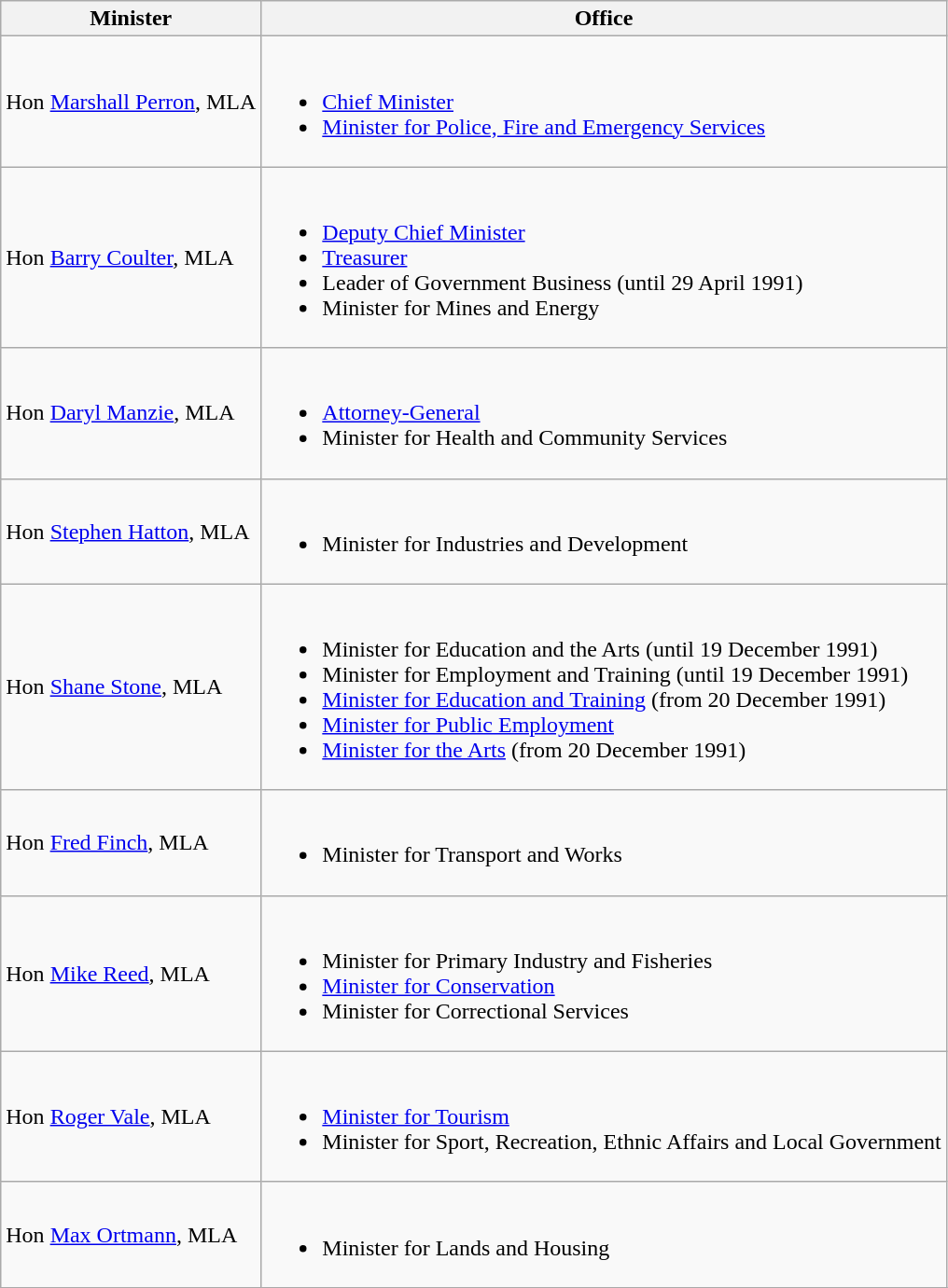<table class="wikitable">
<tr>
<th>Minister</th>
<th>Office</th>
</tr>
<tr>
<td>Hon <a href='#'>Marshall Perron</a>, MLA</td>
<td><br><ul><li><a href='#'>Chief Minister</a></li><li><a href='#'>Minister for Police, Fire and Emergency Services</a></li></ul></td>
</tr>
<tr>
<td>Hon <a href='#'>Barry Coulter</a>, MLA</td>
<td><br><ul><li><a href='#'>Deputy Chief Minister</a></li><li><a href='#'>Treasurer</a></li><li>Leader of Government Business (until 29 April 1991)</li><li>Minister for Mines and Energy</li></ul></td>
</tr>
<tr>
<td>Hon <a href='#'>Daryl Manzie</a>, MLA</td>
<td><br><ul><li><a href='#'>Attorney-General</a></li><li>Minister for Health and Community Services</li></ul></td>
</tr>
<tr>
<td>Hon <a href='#'>Stephen Hatton</a>, MLA</td>
<td><br><ul><li>Minister for Industries and Development</li></ul></td>
</tr>
<tr>
<td>Hon <a href='#'>Shane Stone</a>, MLA</td>
<td><br><ul><li>Minister for Education and the Arts (until 19 December 1991)</li><li>Minister for Employment and Training (until 19 December 1991)</li><li><a href='#'>Minister for Education and Training</a> (from 20 December 1991)</li><li><a href='#'>Minister for Public Employment</a></li><li><a href='#'>Minister for the Arts</a> (from 20 December 1991)</li></ul></td>
</tr>
<tr>
<td>Hon <a href='#'>Fred Finch</a>, MLA</td>
<td><br><ul><li>Minister for Transport and Works</li></ul></td>
</tr>
<tr>
<td>Hon <a href='#'>Mike Reed</a>, MLA</td>
<td><br><ul><li>Minister for Primary Industry and Fisheries</li><li><a href='#'>Minister for Conservation</a></li><li>Minister for Correctional Services</li></ul></td>
</tr>
<tr>
<td>Hon <a href='#'>Roger Vale</a>, MLA</td>
<td><br><ul><li><a href='#'>Minister for Tourism</a></li><li>Minister for Sport, Recreation, Ethnic Affairs and Local Government</li></ul></td>
</tr>
<tr>
<td>Hon <a href='#'>Max Ortmann</a>, MLA</td>
<td><br><ul><li>Minister for Lands and Housing</li></ul></td>
</tr>
<tr>
</tr>
</table>
